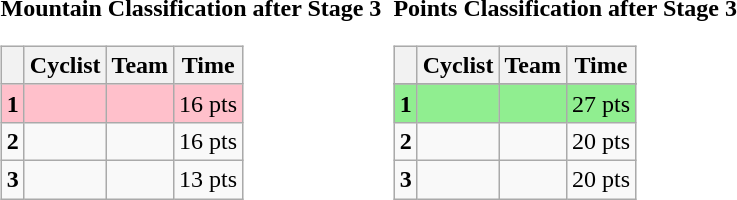<table>
<tr>
<td><strong>Mountain Classification after Stage 3</strong><br><table class="wikitable">
<tr>
<th></th>
<th>Cyclist</th>
<th>Team</th>
<th>Time</th>
</tr>
<tr style="background:pink">
<td><strong>1</strong></td>
<td></td>
<td></td>
<td align="right">16 pts</td>
</tr>
<tr>
<td><strong>2</strong></td>
<td></td>
<td></td>
<td align="right">16 pts</td>
</tr>
<tr>
<td><strong>3</strong></td>
<td></td>
<td></td>
<td align="right">13 pts</td>
</tr>
</table>
</td>
<td></td>
<td><strong>Points Classification after Stage 3</strong><br><table class="wikitable">
<tr>
<th></th>
<th>Cyclist</th>
<th>Team</th>
<th>Time</th>
</tr>
<tr>
</tr>
<tr style="background:lightgreen">
<td><strong>1</strong></td>
<td></td>
<td></td>
<td align="right">27 pts</td>
</tr>
<tr>
<td><strong>2</strong></td>
<td></td>
<td></td>
<td align="right">20 pts</td>
</tr>
<tr>
<td><strong>3</strong></td>
<td></td>
<td></td>
<td align="right">20 pts</td>
</tr>
</table>
</td>
</tr>
</table>
